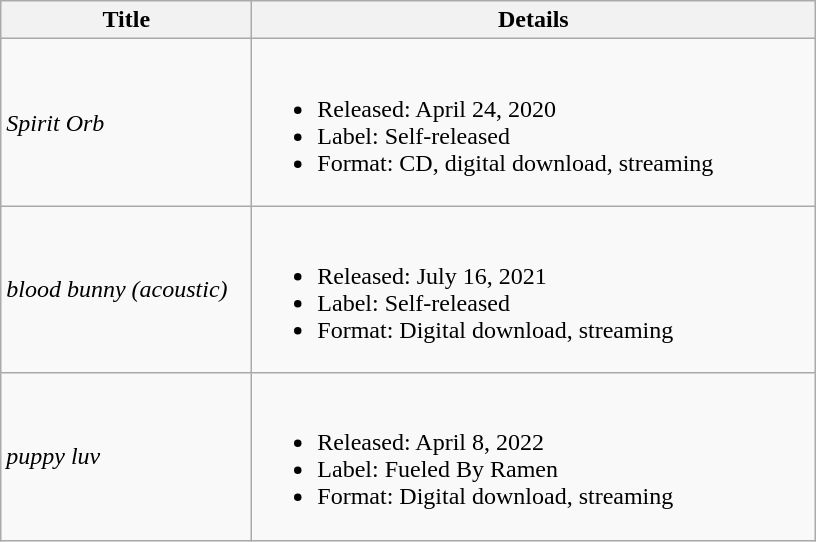<table class="wikitable plainrowheaders">
<tr>
<th scope="col" style="width:10em;">Title</th>
<th scope="col" style="width:23em;">Details</th>
</tr>
<tr>
<td><em>Spirit Orb</em></td>
<td><br><ul><li>Released: April 24, 2020</li><li>Label: Self-released</li><li>Format: CD, digital download, streaming</li></ul></td>
</tr>
<tr>
<td><em>blood bunny (acoustic)</em></td>
<td><br><ul><li>Released: July 16, 2021</li><li>Label: Self-released</li><li>Format: Digital download, streaming</li></ul></td>
</tr>
<tr>
<td><em>puppy luv</em></td>
<td><br><ul><li>Released: April 8, 2022</li><li>Label: Fueled By Ramen</li><li>Format: Digital download, streaming</li></ul></td>
</tr>
</table>
